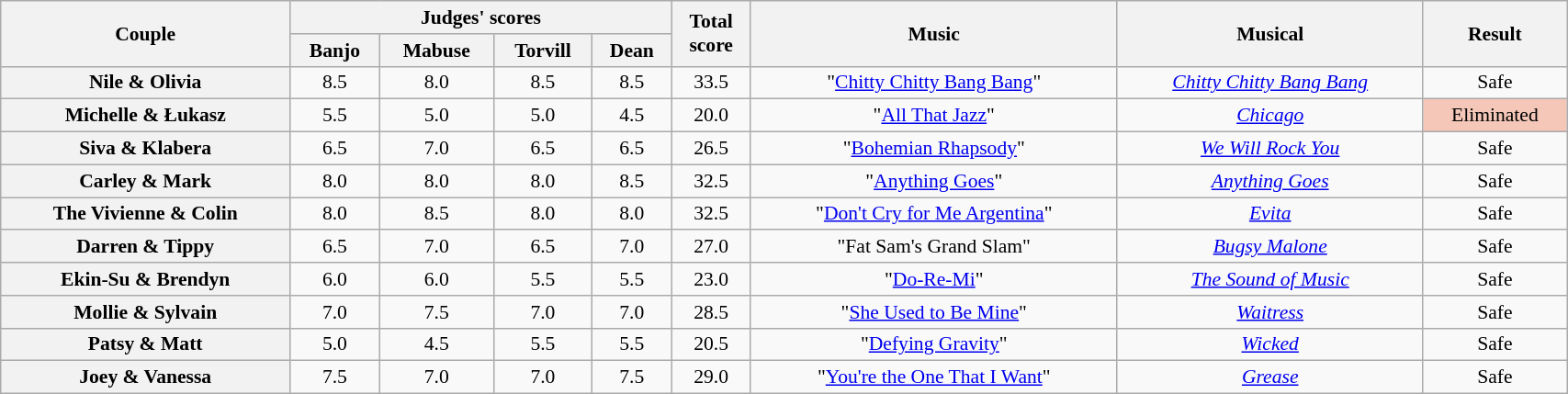<table class="wikitable sortable" style="text-align:center; font-size:90%; width:90%">
<tr>
<th scope="col" rowspan=2>Couple</th>
<th scope="col" colspan=4 class="unsortable">Judges' scores</th>
<th scope="col" rowspan=2>Total<br>score</th>
<th scope="col" rowspan=2 class="unsortable">Music</th>
<th scope="col" rowspan="2" class="unsortable">Musical</th>
<th scope="col" rowspan=2 class="unsortable">Result</th>
</tr>
<tr>
<th class="unsortable">Banjo</th>
<th class="unsortable">Mabuse</th>
<th class="unsortable">Torvill</th>
<th class="unsortable">Dean</th>
</tr>
<tr>
<th scope="row">Nile & Olivia</th>
<td>8.5</td>
<td>8.0</td>
<td>8.5</td>
<td>8.5</td>
<td>33.5</td>
<td>"<a href='#'>Chitty Chitty Bang Bang</a>"</td>
<td><em><a href='#'>Chitty Chitty Bang Bang</a></em></td>
<td>Safe</td>
</tr>
<tr>
<th scope="row">Michelle & Łukasz</th>
<td>5.5</td>
<td>5.0</td>
<td>5.0</td>
<td>4.5</td>
<td>20.0</td>
<td>"<a href='#'>All That Jazz</a>"</td>
<td><em><a href='#'>Chicago</a></em></td>
<td bgcolor="f4c7b8">Eliminated</td>
</tr>
<tr>
<th scope="row">Siva & Klabera</th>
<td>6.5</td>
<td>7.0</td>
<td>6.5</td>
<td>6.5</td>
<td>26.5</td>
<td>"<a href='#'>Bohemian Rhapsody</a>"</td>
<td><em><a href='#'>We Will Rock You</a></em></td>
<td>Safe</td>
</tr>
<tr>
<th scope="row">Carley & Mark</th>
<td>8.0</td>
<td>8.0</td>
<td>8.0</td>
<td>8.5</td>
<td>32.5</td>
<td>"<a href='#'>Anything Goes</a>"</td>
<td><em><a href='#'>Anything Goes</a></em></td>
<td>Safe</td>
</tr>
<tr>
<th scope="row">The Vivienne & Colin</th>
<td>8.0</td>
<td>8.5</td>
<td>8.0</td>
<td>8.0</td>
<td>32.5</td>
<td>"<a href='#'>Don't Cry for Me Argentina</a>"</td>
<td><em><a href='#'>Evita</a></em></td>
<td>Safe</td>
</tr>
<tr>
<th scope="row">Darren & Tippy</th>
<td>6.5</td>
<td>7.0</td>
<td>6.5</td>
<td>7.0</td>
<td>27.0</td>
<td>"Fat Sam's Grand Slam"</td>
<td><em><a href='#'>Bugsy Malone</a></em></td>
<td>Safe</td>
</tr>
<tr>
<th scope="row">Ekin-Su & Brendyn</th>
<td>6.0</td>
<td>6.0</td>
<td>5.5</td>
<td>5.5</td>
<td>23.0</td>
<td>"<a href='#'>Do-Re-Mi</a>"</td>
<td><em><a href='#'>The Sound of Music</a></em></td>
<td>Safe</td>
</tr>
<tr>
<th scope="row">Mollie & Sylvain</th>
<td>7.0</td>
<td>7.5</td>
<td>7.0</td>
<td>7.0</td>
<td>28.5</td>
<td>"<a href='#'>She Used to Be Mine</a>"</td>
<td><em><a href='#'>Waitress</a></em></td>
<td>Safe</td>
</tr>
<tr>
<th scope="row">Patsy & Matt</th>
<td>5.0</td>
<td>4.5</td>
<td>5.5</td>
<td>5.5</td>
<td>20.5</td>
<td>"<a href='#'>Defying Gravity</a>"</td>
<td><em><a href='#'>Wicked</a></em></td>
<td>Safe</td>
</tr>
<tr>
<th scope="row">Joey & Vanessa</th>
<td>7.5</td>
<td>7.0</td>
<td>7.0</td>
<td>7.5</td>
<td>29.0</td>
<td>"<a href='#'>You're the One That I Want</a>"</td>
<td><em><a href='#'>Grease</a></em></td>
<td>Safe</td>
</tr>
</table>
